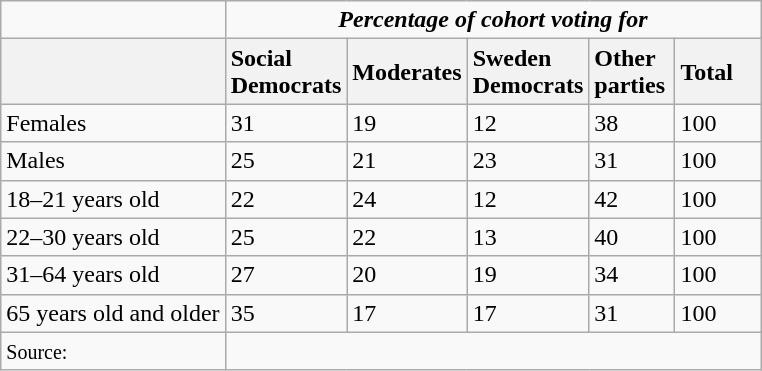<table style="float:left;"  class="wikitable">
<tr>
<td></td>
<td colspan=5 style="text-align:center;"><strong><em>Percentage of cohort voting for</em></strong></td>
</tr>
<tr>
<th></th>
<th style="text-align:left; width:50px;">Social Democrats</th>
<th style="text-align:left; width:50px;">Moderates</th>
<th style="text-align:left; width:50px;">Sweden Democrats</th>
<th style="text-align:left; width:50px;">Other parties</th>
<th style="text-align:left; width:50px;">Total</th>
</tr>
<tr>
<td>Females</td>
<td>31</td>
<td>19</td>
<td>12</td>
<td>38</td>
<td>100</td>
</tr>
<tr>
<td>Males</td>
<td>25</td>
<td>21</td>
<td>23</td>
<td>31</td>
<td>100</td>
</tr>
<tr>
<td>18–21 years old</td>
<td>22</td>
<td>24</td>
<td>12</td>
<td>42</td>
<td>100</td>
</tr>
<tr>
<td>22–30 years old</td>
<td>25</td>
<td>22</td>
<td>13</td>
<td>40</td>
<td>100</td>
</tr>
<tr>
<td>31–64 years old</td>
<td>27</td>
<td>20</td>
<td>19</td>
<td>34</td>
<td>100</td>
</tr>
<tr>
<td>65 years old and older</td>
<td>35</td>
<td>17</td>
<td>17</td>
<td>31</td>
<td>100</td>
</tr>
<tr>
<td><small>Source:</small></td>
<td colspan=5></td>
</tr>
</table>
